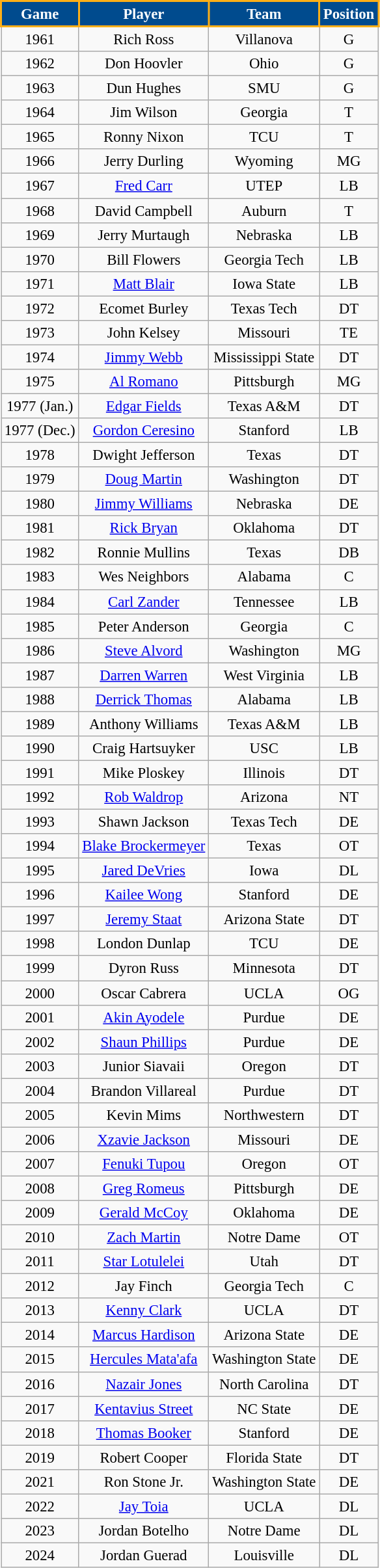<table class="wikitable mw-collapsible mw-collapsed" style="text-align:center; font-size: 95%;">
<tr>
<th style="background:#004B8E; color:#FFFFFF; border: 2px solid #FDAF17;">Game</th>
<th style="background:#004B8E; color:#FFFFFF; border: 2px solid #FDAF17;">Player</th>
<th style="background:#004B8E; color:#FFFFFF; border: 2px solid #FDAF17;">Team</th>
<th style="background:#004B8E; color:#FFFFFF; border: 2px solid #FDAF17;">Position</th>
</tr>
<tr>
<td>1961</td>
<td>Rich Ross</td>
<td>Villanova</td>
<td>G</td>
</tr>
<tr>
<td>1962</td>
<td>Don Hoovler</td>
<td>Ohio</td>
<td>G</td>
</tr>
<tr>
<td>1963</td>
<td>Dun Hughes</td>
<td>SMU</td>
<td>G</td>
</tr>
<tr>
<td>1964</td>
<td>Jim Wilson</td>
<td>Georgia</td>
<td>T</td>
</tr>
<tr>
<td>1965</td>
<td>Ronny Nixon</td>
<td>TCU</td>
<td>T</td>
</tr>
<tr>
<td>1966</td>
<td>Jerry Durling</td>
<td>Wyoming</td>
<td>MG</td>
</tr>
<tr>
<td>1967</td>
<td><a href='#'>Fred Carr</a></td>
<td>UTEP</td>
<td>LB</td>
</tr>
<tr>
<td>1968</td>
<td>David Campbell</td>
<td>Auburn</td>
<td>T</td>
</tr>
<tr>
<td>1969</td>
<td>Jerry Murtaugh</td>
<td>Nebraska</td>
<td>LB</td>
</tr>
<tr>
<td>1970</td>
<td>Bill Flowers</td>
<td>Georgia Tech</td>
<td>LB</td>
</tr>
<tr>
<td>1971</td>
<td><a href='#'>Matt Blair</a></td>
<td>Iowa State</td>
<td>LB</td>
</tr>
<tr>
<td>1972</td>
<td>Ecomet Burley</td>
<td>Texas Tech</td>
<td>DT</td>
</tr>
<tr>
<td>1973</td>
<td>John Kelsey</td>
<td>Missouri</td>
<td>TE</td>
</tr>
<tr>
<td>1974</td>
<td><a href='#'>Jimmy Webb</a></td>
<td>Mississippi State</td>
<td>DT</td>
</tr>
<tr>
<td>1975</td>
<td><a href='#'>Al Romano</a></td>
<td>Pittsburgh</td>
<td>MG</td>
</tr>
<tr>
<td>1977 (Jan.)</td>
<td><a href='#'>Edgar Fields</a></td>
<td>Texas A&M</td>
<td>DT</td>
</tr>
<tr>
<td>1977 (Dec.)</td>
<td><a href='#'>Gordon Ceresino</a></td>
<td>Stanford</td>
<td>LB</td>
</tr>
<tr>
<td>1978</td>
<td>Dwight Jefferson</td>
<td>Texas</td>
<td>DT</td>
</tr>
<tr>
<td>1979</td>
<td><a href='#'>Doug Martin</a></td>
<td>Washington</td>
<td>DT</td>
</tr>
<tr>
<td>1980</td>
<td><a href='#'>Jimmy Williams</a></td>
<td>Nebraska</td>
<td>DE</td>
</tr>
<tr>
<td>1981</td>
<td><a href='#'>Rick Bryan</a></td>
<td>Oklahoma</td>
<td>DT</td>
</tr>
<tr>
<td>1982</td>
<td>Ronnie Mullins</td>
<td>Texas</td>
<td>DB</td>
</tr>
<tr>
<td>1983</td>
<td>Wes Neighbors</td>
<td>Alabama</td>
<td>C</td>
</tr>
<tr>
<td>1984</td>
<td><a href='#'>Carl Zander</a></td>
<td>Tennessee</td>
<td>LB</td>
</tr>
<tr>
<td>1985</td>
<td>Peter Anderson</td>
<td>Georgia</td>
<td>C</td>
</tr>
<tr>
<td>1986</td>
<td><a href='#'>Steve Alvord</a></td>
<td>Washington</td>
<td>MG</td>
</tr>
<tr>
<td>1987</td>
<td><a href='#'>Darren Warren</a></td>
<td>West Virginia</td>
<td>LB</td>
</tr>
<tr>
<td>1988</td>
<td><a href='#'>Derrick Thomas</a></td>
<td>Alabama</td>
<td>LB</td>
</tr>
<tr>
<td>1989</td>
<td>Anthony Williams</td>
<td>Texas A&M</td>
<td>LB</td>
</tr>
<tr>
<td>1990</td>
<td>Craig Hartsuyker</td>
<td>USC</td>
<td>LB</td>
</tr>
<tr>
<td>1991</td>
<td>Mike Ploskey</td>
<td>Illinois</td>
<td>DT</td>
</tr>
<tr>
<td>1992</td>
<td><a href='#'>Rob Waldrop</a></td>
<td>Arizona</td>
<td>NT</td>
</tr>
<tr>
<td>1993</td>
<td>Shawn Jackson</td>
<td>Texas Tech</td>
<td>DE</td>
</tr>
<tr>
<td>1994</td>
<td><a href='#'>Blake Brockermeyer</a></td>
<td>Texas</td>
<td>OT</td>
</tr>
<tr>
<td>1995</td>
<td><a href='#'>Jared DeVries</a></td>
<td>Iowa</td>
<td>DL</td>
</tr>
<tr>
<td>1996</td>
<td><a href='#'>Kailee Wong</a></td>
<td>Stanford</td>
<td>DE</td>
</tr>
<tr>
<td>1997</td>
<td><a href='#'>Jeremy Staat</a></td>
<td>Arizona State</td>
<td>DT</td>
</tr>
<tr>
<td>1998</td>
<td>London Dunlap</td>
<td>TCU</td>
<td>DE</td>
</tr>
<tr>
<td>1999</td>
<td>Dyron Russ</td>
<td>Minnesota</td>
<td>DT</td>
</tr>
<tr>
<td>2000</td>
<td>Oscar Cabrera</td>
<td>UCLA</td>
<td>OG</td>
</tr>
<tr>
<td>2001</td>
<td><a href='#'>Akin Ayodele</a></td>
<td>Purdue</td>
<td>DE</td>
</tr>
<tr>
<td>2002</td>
<td><a href='#'>Shaun Phillips</a></td>
<td>Purdue</td>
<td>DE</td>
</tr>
<tr>
<td>2003</td>
<td>Junior Siavaii</td>
<td>Oregon</td>
<td>DT</td>
</tr>
<tr>
<td>2004</td>
<td>Brandon Villareal</td>
<td>Purdue</td>
<td>DT</td>
</tr>
<tr>
<td>2005</td>
<td>Kevin Mims</td>
<td>Northwestern</td>
<td>DT</td>
</tr>
<tr>
<td>2006</td>
<td><a href='#'>Xzavie Jackson</a></td>
<td>Missouri</td>
<td>DE</td>
</tr>
<tr>
<td>2007</td>
<td><a href='#'>Fenuki Tupou</a></td>
<td>Oregon</td>
<td>OT</td>
</tr>
<tr>
<td>2008</td>
<td><a href='#'>Greg Romeus</a></td>
<td>Pittsburgh</td>
<td>DE</td>
</tr>
<tr>
<td>2009</td>
<td><a href='#'>Gerald McCoy</a></td>
<td>Oklahoma</td>
<td>DE</td>
</tr>
<tr>
<td>2010</td>
<td><a href='#'>Zach Martin</a></td>
<td>Notre Dame</td>
<td>OT</td>
</tr>
<tr>
<td>2011</td>
<td><a href='#'>Star Lotulelei</a></td>
<td>Utah</td>
<td>DT</td>
</tr>
<tr>
<td>2012</td>
<td>Jay Finch</td>
<td>Georgia Tech</td>
<td>C</td>
</tr>
<tr>
<td>2013</td>
<td><a href='#'>Kenny Clark</a></td>
<td>UCLA</td>
<td>DT</td>
</tr>
<tr>
<td>2014</td>
<td><a href='#'>Marcus Hardison</a></td>
<td>Arizona State</td>
<td>DE</td>
</tr>
<tr>
<td>2015</td>
<td><a href='#'>Hercules Mata'afa</a></td>
<td>Washington State</td>
<td>DE</td>
</tr>
<tr>
<td>2016</td>
<td><a href='#'>Nazair Jones</a></td>
<td>North Carolina</td>
<td>DT</td>
</tr>
<tr>
<td>2017</td>
<td><a href='#'>Kentavius Street</a></td>
<td>NC State</td>
<td>DE</td>
</tr>
<tr>
<td>2018</td>
<td><a href='#'>Thomas Booker</a></td>
<td>Stanford</td>
<td>DE</td>
</tr>
<tr>
<td>2019</td>
<td>Robert Cooper</td>
<td>Florida State</td>
<td>DT</td>
</tr>
<tr>
<td>2021</td>
<td>Ron Stone Jr.</td>
<td>Washington State</td>
<td>DE</td>
</tr>
<tr>
<td>2022</td>
<td><a href='#'>Jay Toia</a></td>
<td>UCLA</td>
<td>DL</td>
</tr>
<tr>
<td>2023</td>
<td>Jordan Botelho</td>
<td>Notre Dame</td>
<td>DL</td>
</tr>
<tr>
<td>2024</td>
<td>Jordan Guerad</td>
<td>Louisville</td>
<td>DL</td>
</tr>
</table>
